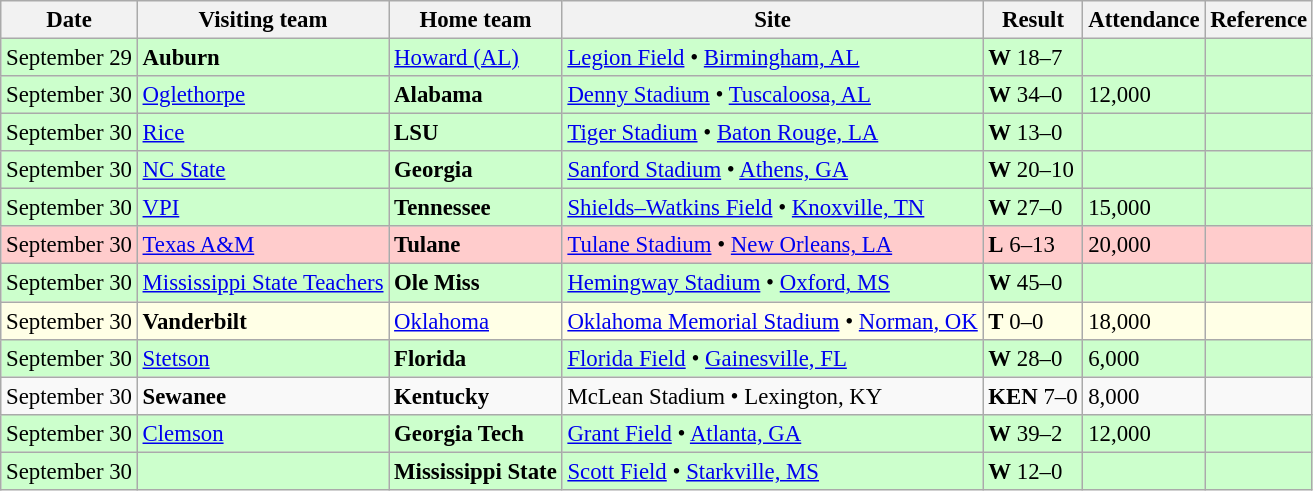<table class="wikitable" style="font-size:95%;">
<tr>
<th>Date</th>
<th>Visiting team</th>
<th>Home team</th>
<th>Site</th>
<th>Result</th>
<th>Attendance</th>
<th class="unsortable">Reference</th>
</tr>
<tr bgcolor=ccffcc>
<td>September 29</td>
<td><strong>Auburn</strong></td>
<td><a href='#'>Howard (AL)</a></td>
<td><a href='#'>Legion Field</a> • <a href='#'>Birmingham, AL</a></td>
<td><strong>W</strong> 18–7</td>
<td></td>
<td></td>
</tr>
<tr bgcolor=ccffcc>
<td>September 30</td>
<td><a href='#'>Oglethorpe</a></td>
<td><strong>Alabama</strong></td>
<td><a href='#'>Denny Stadium</a> • <a href='#'>Tuscaloosa, AL</a></td>
<td><strong>W</strong> 34–0</td>
<td>12,000</td>
<td></td>
</tr>
<tr bgcolor=ccffcc>
<td>September 30</td>
<td><a href='#'>Rice</a></td>
<td><strong>LSU</strong></td>
<td><a href='#'>Tiger Stadium</a> • <a href='#'>Baton Rouge, LA</a></td>
<td><strong>W</strong> 13–0</td>
<td></td>
<td></td>
</tr>
<tr bgcolor=ccffcc>
<td>September 30</td>
<td><a href='#'>NC State</a></td>
<td><strong>Georgia</strong></td>
<td><a href='#'>Sanford Stadium</a> • <a href='#'>Athens, GA</a></td>
<td><strong>W</strong> 20–10</td>
<td></td>
<td></td>
</tr>
<tr bgcolor=ccffcc>
<td>September 30</td>
<td><a href='#'>VPI</a></td>
<td><strong>Tennessee</strong></td>
<td><a href='#'>Shields–Watkins Field</a> • <a href='#'>Knoxville, TN</a></td>
<td><strong>W</strong> 27–0</td>
<td>15,000</td>
<td></td>
</tr>
<tr bgcolor=ffcccc>
<td>September 30</td>
<td><a href='#'>Texas A&M</a></td>
<td><strong>Tulane</strong></td>
<td><a href='#'>Tulane Stadium</a> • <a href='#'>New Orleans, LA</a></td>
<td><strong>L</strong> 6–13</td>
<td>20,000</td>
<td></td>
</tr>
<tr bgcolor=ccffcc>
<td>September 30</td>
<td><a href='#'>Mississippi State Teachers</a></td>
<td><strong>Ole Miss</strong></td>
<td><a href='#'>Hemingway Stadium</a> • <a href='#'>Oxford, MS</a></td>
<td><strong>W</strong> 45–0</td>
<td></td>
<td></td>
</tr>
<tr bgcolor=ffffe6>
<td>September 30</td>
<td><strong>Vanderbilt</strong></td>
<td><a href='#'>Oklahoma</a></td>
<td><a href='#'>Oklahoma Memorial Stadium</a> • <a href='#'>Norman, OK</a></td>
<td><strong>T</strong> 0–0</td>
<td>18,000</td>
<td></td>
</tr>
<tr bgcolor=ccffcc>
<td>September 30</td>
<td><a href='#'>Stetson</a></td>
<td><strong>Florida</strong></td>
<td><a href='#'>Florida Field</a> • <a href='#'>Gainesville, FL</a></td>
<td><strong>W</strong> 28–0</td>
<td>6,000</td>
<td></td>
</tr>
<tr bgcolor=>
<td>September 30</td>
<td><strong>Sewanee</strong></td>
<td><strong>Kentucky</strong></td>
<td>McLean Stadium • Lexington, KY</td>
<td><strong>KEN</strong> 7–0</td>
<td>8,000</td>
<td></td>
</tr>
<tr bgcolor=ccffcc>
<td>September 30</td>
<td><a href='#'>Clemson</a></td>
<td><strong>Georgia Tech</strong></td>
<td><a href='#'>Grant Field</a> • <a href='#'>Atlanta, GA</a></td>
<td><strong>W</strong> 39–2</td>
<td>12,000</td>
<td></td>
</tr>
<tr bgcolor=ccffcc>
<td>September 30</td>
<td></td>
<td><strong>Mississippi State</strong></td>
<td><a href='#'>Scott Field</a> • <a href='#'>Starkville, MS</a></td>
<td><strong>W</strong> 12–0</td>
<td></td>
<td></td>
</tr>
</table>
